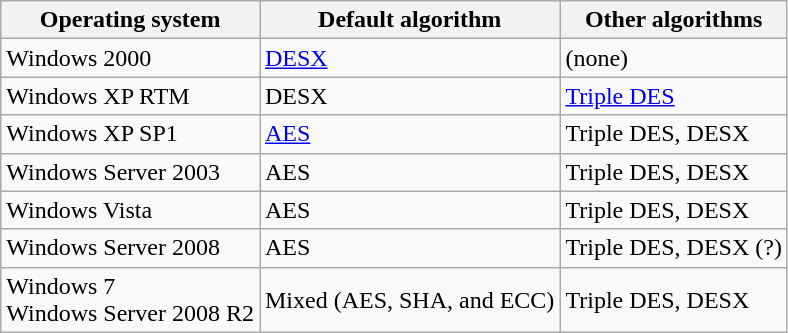<table class="wikitable">
<tr>
<th>Operating system</th>
<th>Default algorithm</th>
<th>Other algorithms</th>
</tr>
<tr>
<td>Windows 2000</td>
<td><a href='#'>DESX</a></td>
<td>(none)</td>
</tr>
<tr>
<td>Windows XP RTM</td>
<td>DESX</td>
<td><a href='#'>Triple DES</a></td>
</tr>
<tr>
<td>Windows XP SP1</td>
<td><a href='#'>AES</a></td>
<td>Triple DES, DESX</td>
</tr>
<tr>
<td>Windows Server 2003</td>
<td>AES</td>
<td>Triple DES, DESX</td>
</tr>
<tr>
<td>Windows Vista</td>
<td>AES</td>
<td>Triple DES, DESX</td>
</tr>
<tr>
<td>Windows Server 2008</td>
<td>AES</td>
<td>Triple DES, DESX (?)</td>
</tr>
<tr>
<td>Windows 7<br>Windows Server 2008 R2</td>
<td>Mixed (AES, SHA, and ECC)</td>
<td>Triple DES, DESX</td>
</tr>
</table>
